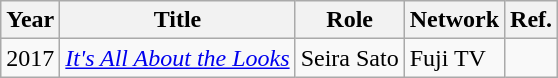<table class="wikitable">
<tr>
<th>Year</th>
<th>Title</th>
<th>Role</th>
<th>Network</th>
<th>Ref.</th>
</tr>
<tr>
<td>2017</td>
<td><em><a href='#'>It's All About the Looks</a></em></td>
<td>Seira Sato</td>
<td>Fuji TV</td>
<td></td>
</tr>
</table>
